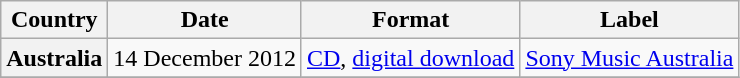<table class="wikitable plainrowheaders">
<tr>
<th scope="col">Country</th>
<th scope="col">Date</th>
<th scope="col">Format</th>
<th scope="col">Label</th>
</tr>
<tr>
<th scope="row">Australia</th>
<td>14 December 2012</td>
<td><a href='#'>CD</a>, <a href='#'>digital download</a></td>
<td><a href='#'>Sony Music Australia</a></td>
</tr>
<tr>
</tr>
</table>
